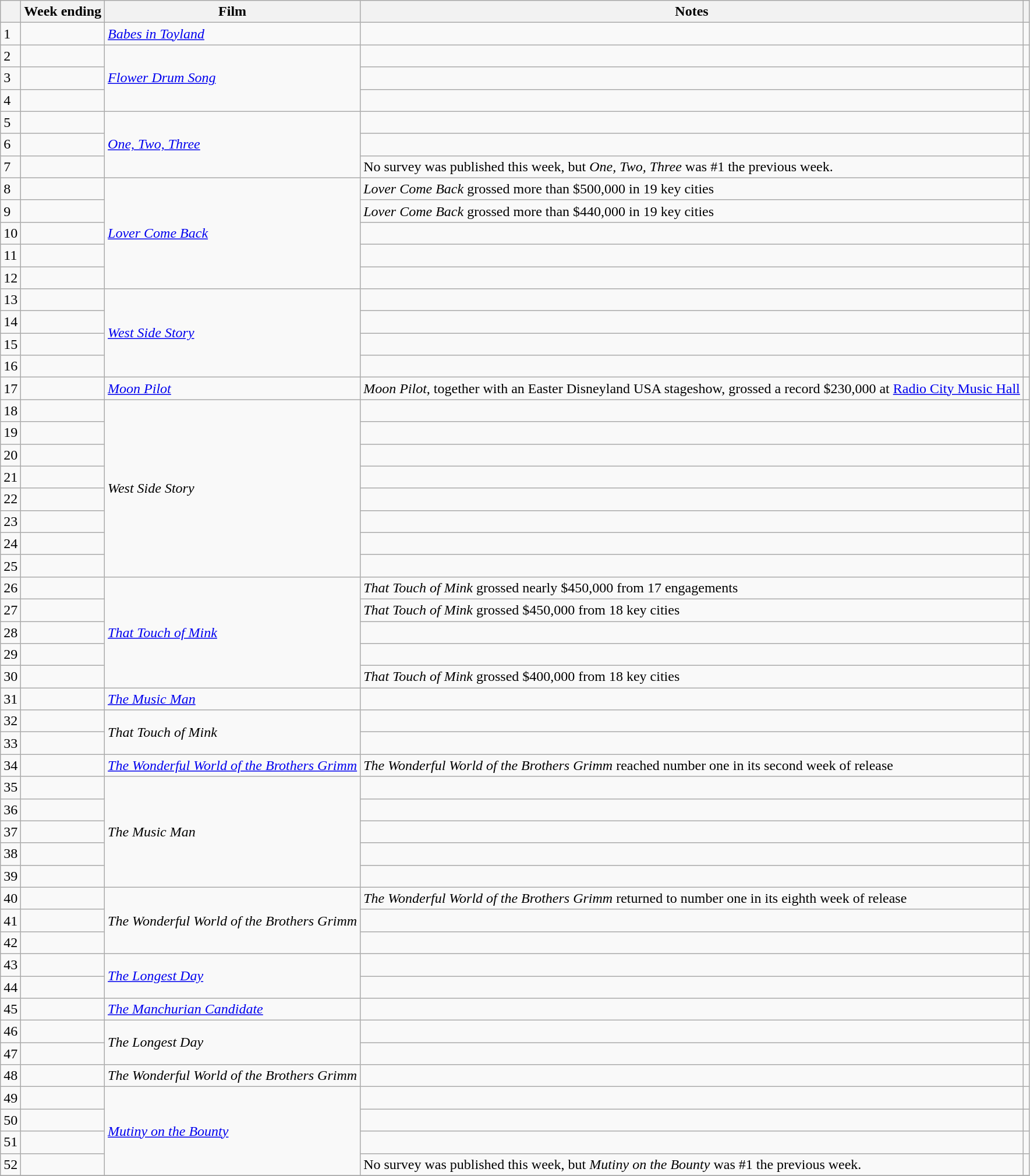<table class="wikitable sortable">
<tr>
<th></th>
<th>Week ending</th>
<th>Film</th>
<th>Notes</th>
<th class="unsortable"></th>
</tr>
<tr>
<td>1</td>
<td></td>
<td><em><a href='#'>Babes in Toyland</a></em></td>
<td></td>
<td></td>
</tr>
<tr>
<td>2</td>
<td></td>
<td rowspan="3"><em><a href='#'>Flower Drum Song</a></em></td>
<td></td>
<td></td>
</tr>
<tr>
<td>3</td>
<td></td>
<td></td>
<td></td>
</tr>
<tr>
<td>4</td>
<td></td>
<td></td>
<td></td>
</tr>
<tr>
<td>5</td>
<td></td>
<td rowspan="3"><em><a href='#'>One, Two, Three</a></em></td>
<td></td>
<td></td>
</tr>
<tr>
<td>6</td>
<td></td>
<td></td>
<td></td>
</tr>
<tr>
<td>7</td>
<td></td>
<td>No survey was published this week, but <em>One, Two, Three</em> was #1 the previous week.</td>
<td></td>
</tr>
<tr>
<td>8</td>
<td></td>
<td rowspan="5"><em><a href='#'>Lover Come Back</a></em></td>
<td><em>Lover Come Back</em> grossed more than $500,000 in 19 key cities</td>
<td></td>
</tr>
<tr>
<td>9</td>
<td></td>
<td><em>Lover Come Back</em> grossed more than $440,000 in 19 key cities</td>
<td></td>
</tr>
<tr>
<td>10</td>
<td></td>
<td></td>
<td></td>
</tr>
<tr>
<td>11</td>
<td></td>
<td></td>
<td></td>
</tr>
<tr>
<td>12</td>
<td></td>
<td></td>
<td></td>
</tr>
<tr>
<td>13</td>
<td></td>
<td rowspan="4"><em><a href='#'>West Side Story</a></em></td>
<td></td>
<td></td>
</tr>
<tr>
<td>14</td>
<td></td>
<td></td>
<td></td>
</tr>
<tr>
<td>15</td>
<td></td>
<td></td>
<td></td>
</tr>
<tr>
<td>16</td>
<td></td>
<td></td>
<td></td>
</tr>
<tr>
<td>17</td>
<td></td>
<td><em><a href='#'>Moon Pilot</a></em></td>
<td><em>Moon Pilot</em>, together with an Easter Disneyland USA stageshow, grossed a record $230,000 at <a href='#'>Radio City Music Hall</a></td>
<td></td>
</tr>
<tr>
<td>18</td>
<td></td>
<td rowspan="8"><em>West Side Story</em></td>
<td></td>
<td></td>
</tr>
<tr>
<td>19</td>
<td></td>
<td></td>
<td></td>
</tr>
<tr>
<td>20</td>
<td></td>
<td></td>
<td></td>
</tr>
<tr>
<td>21</td>
<td></td>
<td></td>
<td></td>
</tr>
<tr>
<td>22</td>
<td></td>
<td></td>
<td></td>
</tr>
<tr>
<td>23</td>
<td></td>
<td></td>
<td></td>
</tr>
<tr>
<td>24</td>
<td></td>
<td></td>
<td></td>
</tr>
<tr>
<td>25</td>
<td></td>
<td></td>
<td></td>
</tr>
<tr>
<td>26</td>
<td></td>
<td rowspan="5"><em><a href='#'>That Touch of Mink</a></em></td>
<td><em>That Touch of Mink</em> grossed nearly $450,000 from 17 engagements</td>
<td></td>
</tr>
<tr>
<td>27</td>
<td></td>
<td><em>That Touch of Mink</em> grossed $450,000 from 18 key cities</td>
<td></td>
</tr>
<tr>
<td>28</td>
<td></td>
<td></td>
<td></td>
</tr>
<tr>
<td>29</td>
<td></td>
<td></td>
<td></td>
</tr>
<tr>
<td>30</td>
<td></td>
<td><em>That Touch of Mink</em> grossed $400,000 from 18 key cities</td>
<td></td>
</tr>
<tr>
<td>31</td>
<td></td>
<td><em><a href='#'>The Music Man</a></em></td>
<td></td>
<td></td>
</tr>
<tr>
<td>32</td>
<td></td>
<td rowspan="2"><em>That Touch of Mink</em></td>
<td></td>
<td></td>
</tr>
<tr>
<td>33</td>
<td></td>
<td></td>
<td></td>
</tr>
<tr>
<td>34</td>
<td></td>
<td><em><a href='#'>The Wonderful World of the Brothers Grimm</a></em></td>
<td><em>The Wonderful World of the Brothers Grimm</em> reached number one in its second week of release</td>
<td></td>
</tr>
<tr>
<td>35</td>
<td></td>
<td rowspan="5"><em>The Music Man</em></td>
<td></td>
<td></td>
</tr>
<tr>
<td>36</td>
<td></td>
<td></td>
<td></td>
</tr>
<tr>
<td>37</td>
<td></td>
<td></td>
<td></td>
</tr>
<tr>
<td>38</td>
<td></td>
<td></td>
<td></td>
</tr>
<tr>
<td>39</td>
<td></td>
<td></td>
<td></td>
</tr>
<tr>
<td>40</td>
<td></td>
<td rowspan="3"><em>The Wonderful World of the Brothers Grimm</em></td>
<td><em>The Wonderful World of the Brothers Grimm</em> returned to number one in its eighth week of release</td>
<td></td>
</tr>
<tr>
<td>41</td>
<td></td>
<td></td>
<td></td>
</tr>
<tr>
<td>42</td>
<td></td>
<td></td>
<td></td>
</tr>
<tr>
<td>43</td>
<td></td>
<td rowspan="2"><em><a href='#'>The Longest Day</a></em></td>
<td></td>
<td></td>
</tr>
<tr>
<td>44</td>
<td></td>
<td></td>
<td></td>
</tr>
<tr>
<td>45</td>
<td></td>
<td><em><a href='#'>The Manchurian Candidate</a></em></td>
<td></td>
<td></td>
</tr>
<tr>
<td>46</td>
<td></td>
<td rowspan="2"><em>The Longest Day</em></td>
<td></td>
<td></td>
</tr>
<tr>
<td>47</td>
<td></td>
<td></td>
<td></td>
</tr>
<tr>
<td>48</td>
<td></td>
<td><em>The Wonderful World of the Brothers Grimm</em></td>
<td></td>
<td></td>
</tr>
<tr>
<td>49</td>
<td></td>
<td rowspan="4"><em><a href='#'>Mutiny on the Bounty</a></em></td>
<td></td>
<td></td>
</tr>
<tr>
<td>50</td>
<td></td>
<td></td>
<td></td>
</tr>
<tr>
<td>51</td>
<td></td>
<td></td>
<td></td>
</tr>
<tr>
<td>52</td>
<td></td>
<td>No survey was published this week, but <em>Mutiny on the Bounty</em> was #1 the previous week.</td>
<td></td>
</tr>
<tr>
</tr>
</table>
